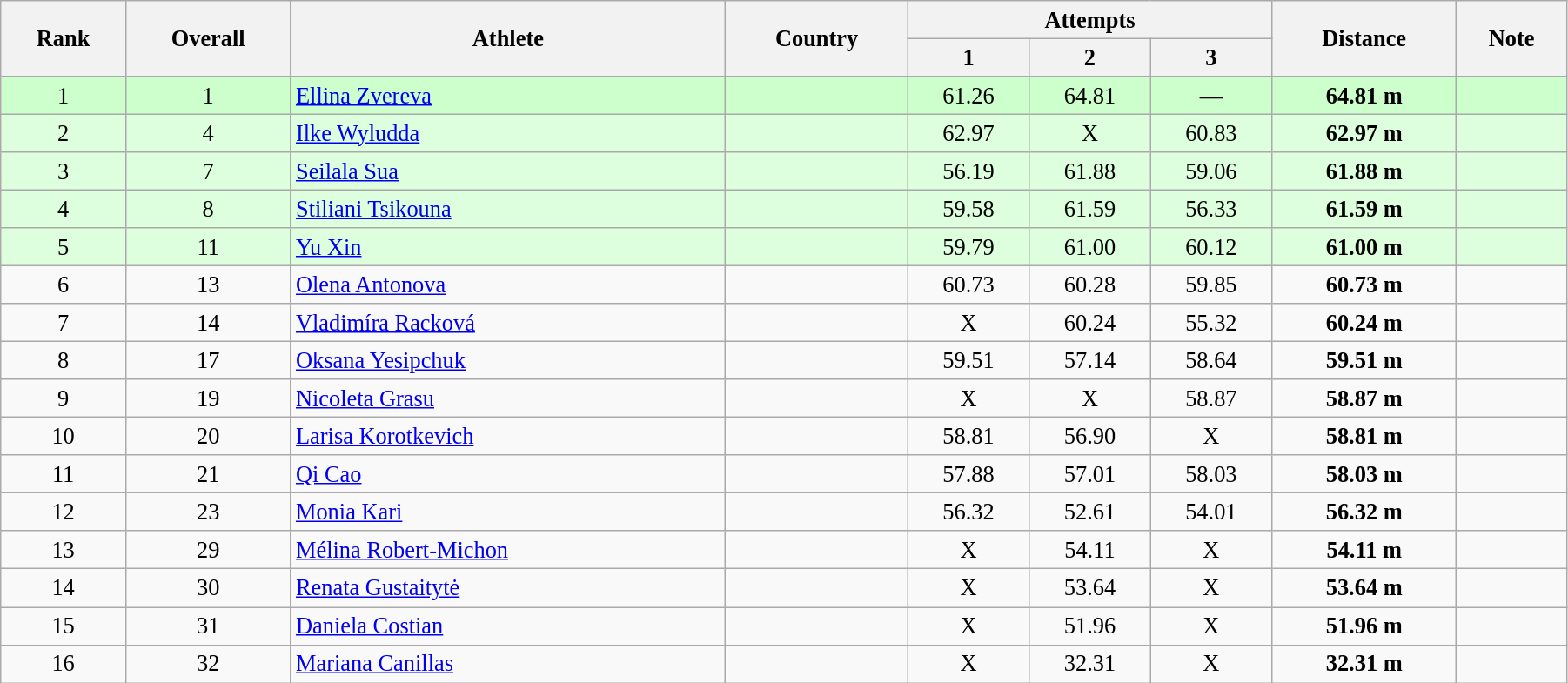<table class="wikitable sortable" style=" text-align:center; font-size:110%;" width="95%">
<tr>
<th rowspan="2">Rank</th>
<th rowspan="2">Overall</th>
<th rowspan="2">Athlete</th>
<th rowspan="2">Country</th>
<th colspan="3">Attempts</th>
<th rowspan="2">Distance</th>
<th rowspan="2">Note</th>
</tr>
<tr>
<th>1</th>
<th>2</th>
<th>3</th>
</tr>
<tr style="background:#ccffcc;">
<td>1</td>
<td>1</td>
<td align=left><a href='#'>Ellina Zvereva</a></td>
<td></td>
<td>61.26</td>
<td>64.81</td>
<td>—</td>
<td><strong>64.81 m </strong></td>
<td></td>
</tr>
<tr style="background:#ddffdd;">
<td>2</td>
<td>4</td>
<td align=left><a href='#'>Ilke Wyludda</a></td>
<td></td>
<td>62.97</td>
<td>X</td>
<td>60.83</td>
<td><strong>62.97 m </strong></td>
<td></td>
</tr>
<tr style="background:#ddffdd;">
<td>3</td>
<td>7</td>
<td align=left><a href='#'>Seilala Sua</a></td>
<td></td>
<td>56.19</td>
<td>61.88</td>
<td>59.06</td>
<td><strong>61.88 m </strong></td>
<td></td>
</tr>
<tr style="background:#ddffdd;">
<td>4</td>
<td>8</td>
<td align=left><a href='#'>Stiliani Tsikouna</a></td>
<td></td>
<td>59.58</td>
<td>61.59</td>
<td>56.33</td>
<td><strong>61.59 m </strong></td>
<td></td>
</tr>
<tr style="background:#ddffdd;">
<td>5</td>
<td>11</td>
<td align=left><a href='#'>Yu Xin</a></td>
<td></td>
<td>59.79</td>
<td>61.00</td>
<td>60.12</td>
<td><strong>61.00 m </strong></td>
<td></td>
</tr>
<tr>
<td>6</td>
<td>13</td>
<td align=left><a href='#'>Olena Antonova</a></td>
<td></td>
<td>60.73</td>
<td>60.28</td>
<td>59.85</td>
<td><strong>60.73 m </strong></td>
<td></td>
</tr>
<tr>
<td>7</td>
<td>14</td>
<td align=left><a href='#'>Vladimíra Racková</a></td>
<td></td>
<td>X</td>
<td>60.24</td>
<td>55.32</td>
<td><strong>60.24 m </strong></td>
<td></td>
</tr>
<tr>
<td>8</td>
<td>17</td>
<td align=left><a href='#'>Oksana Yesipchuk</a></td>
<td></td>
<td>59.51</td>
<td>57.14</td>
<td>58.64</td>
<td><strong>59.51 m </strong></td>
<td></td>
</tr>
<tr>
<td>9</td>
<td>19</td>
<td align=left><a href='#'>Nicoleta Grasu</a></td>
<td></td>
<td>X</td>
<td>X</td>
<td>58.87</td>
<td><strong>58.87 m </strong></td>
<td></td>
</tr>
<tr>
<td>10</td>
<td>20</td>
<td align=left><a href='#'>Larisa Korotkevich</a></td>
<td></td>
<td>58.81</td>
<td>56.90</td>
<td>X</td>
<td><strong>58.81 m </strong></td>
<td></td>
</tr>
<tr>
<td>11</td>
<td>21</td>
<td align=left><a href='#'>Qi Cao</a></td>
<td></td>
<td>57.88</td>
<td>57.01</td>
<td>58.03</td>
<td><strong>58.03 m </strong></td>
<td></td>
</tr>
<tr>
<td>12</td>
<td>23</td>
<td align=left><a href='#'>Monia Kari</a></td>
<td></td>
<td>56.32</td>
<td>52.61</td>
<td>54.01</td>
<td><strong>56.32 m </strong></td>
<td></td>
</tr>
<tr>
<td>13</td>
<td>29</td>
<td align=left><a href='#'>Mélina Robert-Michon</a></td>
<td></td>
<td>X</td>
<td>54.11</td>
<td>X</td>
<td><strong>54.11 m </strong></td>
<td></td>
</tr>
<tr>
<td>14</td>
<td>30</td>
<td align=left><a href='#'>Renata Gustaitytė</a></td>
<td></td>
<td>X</td>
<td>53.64</td>
<td>X</td>
<td><strong>53.64 m </strong></td>
<td></td>
</tr>
<tr>
<td>15</td>
<td>31</td>
<td align=left><a href='#'>Daniela Costian</a></td>
<td></td>
<td>X</td>
<td>51.96</td>
<td>X</td>
<td><strong>51.96 m </strong></td>
<td></td>
</tr>
<tr>
<td>16</td>
<td>32</td>
<td align=left><a href='#'>Mariana Canillas</a></td>
<td></td>
<td>X</td>
<td>32.31</td>
<td>X</td>
<td><strong>32.31 m </strong></td>
<td></td>
</tr>
</table>
